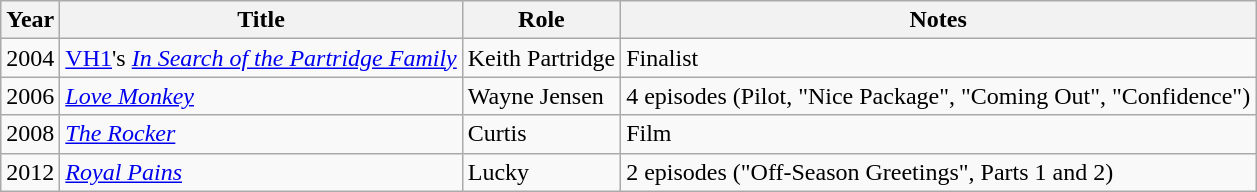<table class="wikitable sortable">
<tr>
<th>Year</th>
<th>Title</th>
<th>Role</th>
<th class="unsortable">Notes</th>
</tr>
<tr>
<td>2004</td>
<td><a href='#'>VH1</a>'s <em><a href='#'>In Search of the Partridge Family</a></em></td>
<td>Keith Partridge</td>
<td>Finalist</td>
</tr>
<tr>
<td>2006</td>
<td><em><a href='#'>Love Monkey</a></em></td>
<td>Wayne Jensen</td>
<td>4 episodes (Pilot, "Nice Package", "Coming Out", "Confidence")</td>
</tr>
<tr>
<td>2008</td>
<td><em><a href='#'>The Rocker</a></em></td>
<td>Curtis</td>
<td>Film</td>
</tr>
<tr>
<td>2012</td>
<td><em><a href='#'>Royal Pains</a></em></td>
<td>Lucky</td>
<td>2 episodes ("Off-Season Greetings", Parts 1 and 2)</td>
</tr>
</table>
